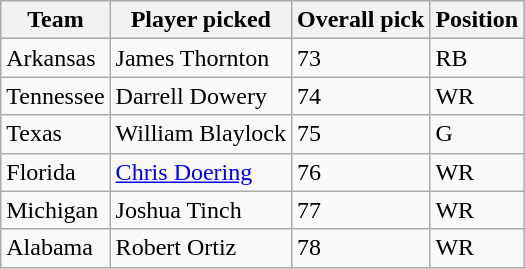<table class="wikitable">
<tr>
<th>Team</th>
<th>Player picked</th>
<th>Overall pick</th>
<th>Position</th>
</tr>
<tr>
<td>Arkansas</td>
<td>James Thornton</td>
<td>73</td>
<td>RB</td>
</tr>
<tr>
<td>Tennessee</td>
<td>Darrell Dowery</td>
<td>74</td>
<td>WR</td>
</tr>
<tr>
<td>Texas</td>
<td>William Blaylock</td>
<td>75</td>
<td>G</td>
</tr>
<tr>
<td>Florida</td>
<td><a href='#'>Chris Doering</a></td>
<td>76</td>
<td>WR</td>
</tr>
<tr>
<td>Michigan</td>
<td>Joshua Tinch</td>
<td>77</td>
<td>WR</td>
</tr>
<tr>
<td>Alabama</td>
<td>Robert Ortiz</td>
<td>78</td>
<td>WR</td>
</tr>
</table>
